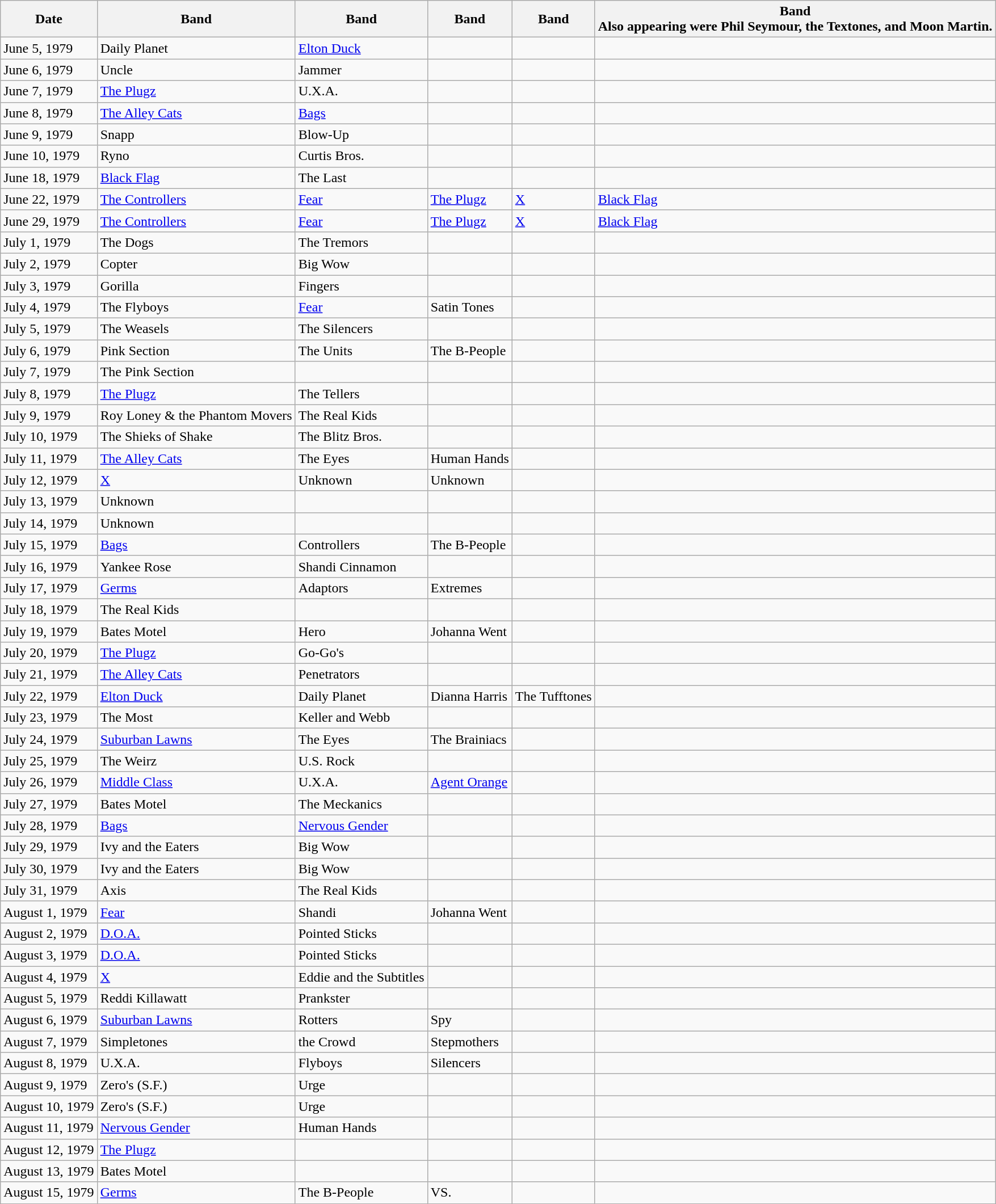<table class="wikitable">
<tr>
<th>Date</th>
<th>Band</th>
<th>Band</th>
<th>Band</th>
<th>Band</th>
<th>Band<br>Also appearing were Phil Seymour, the Textones, and Moon Martin.</th>
</tr>
<tr>
<td>June 5, 1979</td>
<td>Daily Planet</td>
<td><a href='#'>Elton Duck</a></td>
<td></td>
<td></td>
<td></td>
</tr>
<tr>
<td>June 6, 1979</td>
<td>Uncle</td>
<td>Jammer</td>
<td></td>
<td></td>
<td></td>
</tr>
<tr>
<td>June 7, 1979</td>
<td><a href='#'>The Plugz</a></td>
<td>U.X.A.</td>
<td></td>
<td></td>
<td></td>
</tr>
<tr>
<td>June 8, 1979</td>
<td><a href='#'>The Alley Cats</a></td>
<td><a href='#'>Bags</a></td>
<td></td>
<td></td>
<td></td>
</tr>
<tr>
<td>June 9, 1979</td>
<td>Snapp</td>
<td>Blow-Up</td>
<td></td>
<td></td>
<td></td>
</tr>
<tr>
<td>June 10, 1979</td>
<td>Ryno</td>
<td>Curtis Bros.</td>
<td></td>
<td></td>
<td></td>
</tr>
<tr>
<td>June 18, 1979</td>
<td><a href='#'>Black Flag</a></td>
<td>The Last</td>
<td></td>
<td></td>
<td></td>
</tr>
<tr>
<td>June 22, 1979</td>
<td><a href='#'>The Controllers</a></td>
<td><a href='#'>Fear</a></td>
<td><a href='#'>The Plugz</a></td>
<td><a href='#'>X</a></td>
<td><a href='#'>Black Flag</a></td>
</tr>
<tr>
<td>June 29, 1979</td>
<td><a href='#'>The Controllers</a></td>
<td><a href='#'>Fear</a></td>
<td><a href='#'>The Plugz</a></td>
<td><a href='#'>X</a></td>
<td><a href='#'>Black Flag</a></td>
</tr>
<tr>
<td>July 1, 1979</td>
<td>The Dogs</td>
<td>The Tremors</td>
<td></td>
<td></td>
<td></td>
</tr>
<tr>
<td>July 2, 1979</td>
<td>Copter</td>
<td>Big Wow</td>
<td></td>
<td></td>
<td></td>
</tr>
<tr>
<td>July 3, 1979</td>
<td>Gorilla</td>
<td>Fingers</td>
<td></td>
<td></td>
<td></td>
</tr>
<tr>
<td>July 4, 1979</td>
<td>The Flyboys</td>
<td><a href='#'>Fear</a></td>
<td>Satin Tones</td>
<td></td>
<td></td>
</tr>
<tr>
<td>July 5, 1979</td>
<td>The Weasels</td>
<td>The Silencers</td>
<td></td>
<td></td>
<td></td>
</tr>
<tr>
<td>July 6, 1979</td>
<td>Pink Section</td>
<td>The Units</td>
<td>The B-People</td>
<td></td>
<td></td>
</tr>
<tr>
<td>July 7, 1979</td>
<td>The Pink Section</td>
<td></td>
<td></td>
<td></td>
<td></td>
</tr>
<tr>
<td>July 8, 1979</td>
<td><a href='#'>The Plugz</a></td>
<td>The Tellers</td>
<td></td>
<td></td>
<td></td>
</tr>
<tr>
<td>July 9, 1979</td>
<td>Roy Loney & the Phantom Movers</td>
<td>The Real Kids</td>
<td></td>
<td></td>
<td></td>
</tr>
<tr>
<td>July 10, 1979</td>
<td>The Shieks of Shake</td>
<td>The Blitz Bros.</td>
<td></td>
<td></td>
<td></td>
</tr>
<tr>
<td>July 11, 1979</td>
<td><a href='#'>The Alley Cats</a></td>
<td>The Eyes</td>
<td>Human Hands</td>
<td></td>
<td></td>
</tr>
<tr>
<td>July 12, 1979</td>
<td><a href='#'>X</a></td>
<td>Unknown</td>
<td>Unknown</td>
<td></td>
<td></td>
</tr>
<tr>
<td>July 13, 1979</td>
<td>Unknown</td>
<td></td>
<td></td>
<td></td>
<td></td>
</tr>
<tr>
<td>July 14, 1979</td>
<td>Unknown</td>
<td></td>
<td></td>
<td></td>
<td></td>
</tr>
<tr>
<td>July 15, 1979</td>
<td><a href='#'>Bags</a></td>
<td>Controllers</td>
<td>The B-People</td>
<td></td>
<td></td>
</tr>
<tr>
<td>July 16, 1979</td>
<td>Yankee Rose</td>
<td>Shandi Cinnamon</td>
<td></td>
<td></td>
<td></td>
</tr>
<tr>
<td>July 17, 1979</td>
<td><a href='#'>Germs</a></td>
<td>Adaptors</td>
<td>Extremes</td>
<td></td>
<td></td>
</tr>
<tr>
<td>July 18, 1979</td>
<td>The Real Kids</td>
<td></td>
<td></td>
<td></td>
<td></td>
</tr>
<tr>
<td>July 19, 1979</td>
<td>Bates Motel</td>
<td>Hero</td>
<td>Johanna Went</td>
<td></td>
<td></td>
</tr>
<tr>
<td>July 20, 1979</td>
<td><a href='#'>The Plugz</a></td>
<td>Go-Go's</td>
<td></td>
<td></td>
<td></td>
</tr>
<tr>
<td>July 21, 1979</td>
<td><a href='#'>The Alley Cats</a></td>
<td>Penetrators</td>
<td></td>
<td></td>
<td></td>
</tr>
<tr>
<td>July 22, 1979</td>
<td><a href='#'>Elton Duck</a></td>
<td>Daily Planet</td>
<td>Dianna Harris</td>
<td>The Tufftones</td>
<td></td>
</tr>
<tr>
<td>July 23, 1979</td>
<td>The Most</td>
<td>Keller and Webb</td>
<td></td>
<td></td>
<td></td>
</tr>
<tr>
<td>July 24, 1979</td>
<td><a href='#'>Suburban Lawns</a></td>
<td>The Eyes</td>
<td>The Brainiacs</td>
<td></td>
<td></td>
</tr>
<tr>
<td>July 25, 1979</td>
<td>The Weirz</td>
<td>U.S. Rock</td>
<td></td>
<td></td>
<td></td>
</tr>
<tr>
<td>July 26, 1979</td>
<td><a href='#'>Middle Class</a></td>
<td>U.X.A.</td>
<td><a href='#'>Agent Orange</a></td>
<td></td>
<td></td>
</tr>
<tr>
<td>July 27, 1979</td>
<td>Bates Motel</td>
<td>The Meckanics</td>
<td></td>
<td></td>
<td></td>
</tr>
<tr>
<td>July 28, 1979</td>
<td><a href='#'>Bags</a></td>
<td><a href='#'>Nervous Gender</a></td>
<td></td>
<td></td>
<td></td>
</tr>
<tr>
<td>July 29, 1979</td>
<td>Ivy and the Eaters</td>
<td>Big Wow</td>
<td></td>
<td></td>
<td></td>
</tr>
<tr>
<td>July 30, 1979</td>
<td>Ivy and the Eaters</td>
<td>Big Wow</td>
<td></td>
<td></td>
<td></td>
</tr>
<tr>
<td>July 31, 1979</td>
<td>Axis</td>
<td>The Real Kids</td>
<td></td>
<td></td>
<td></td>
</tr>
<tr>
<td>August 1, 1979</td>
<td><a href='#'>Fear</a></td>
<td>Shandi</td>
<td>Johanna Went</td>
<td></td>
<td></td>
</tr>
<tr>
<td>August 2, 1979</td>
<td><a href='#'>D.O.A.</a></td>
<td>Pointed Sticks</td>
<td></td>
<td></td>
<td></td>
</tr>
<tr>
<td>August 3, 1979</td>
<td><a href='#'>D.O.A.</a></td>
<td>Pointed Sticks</td>
<td></td>
<td></td>
<td></td>
</tr>
<tr>
<td>August 4, 1979</td>
<td><a href='#'>X</a></td>
<td>Eddie and the Subtitles</td>
<td></td>
<td></td>
<td></td>
</tr>
<tr>
<td>August 5, 1979</td>
<td>Reddi Killawatt</td>
<td>Prankster</td>
<td></td>
<td></td>
<td></td>
</tr>
<tr>
<td>August 6, 1979</td>
<td><a href='#'>Suburban Lawns</a></td>
<td>Rotters</td>
<td>Spy</td>
<td></td>
<td></td>
</tr>
<tr>
<td>August 7, 1979</td>
<td>Simpletones</td>
<td>the Crowd</td>
<td>Stepmothers</td>
<td></td>
<td></td>
</tr>
<tr>
<td>August 8, 1979</td>
<td>U.X.A.</td>
<td>Flyboys</td>
<td>Silencers</td>
<td></td>
<td></td>
</tr>
<tr>
<td>August 9, 1979</td>
<td>Zero's (S.F.)</td>
<td>Urge</td>
<td></td>
<td></td>
<td></td>
</tr>
<tr>
<td>August 10, 1979</td>
<td>Zero's (S.F.)</td>
<td>Urge</td>
<td></td>
<td></td>
<td></td>
</tr>
<tr>
<td>August 11, 1979</td>
<td><a href='#'>Nervous Gender</a></td>
<td>Human Hands</td>
<td></td>
<td></td>
<td></td>
</tr>
<tr>
<td>August 12, 1979</td>
<td><a href='#'>The Plugz</a></td>
<td></td>
<td></td>
<td></td>
<td></td>
</tr>
<tr>
<td>August 13, 1979</td>
<td>Bates Motel</td>
<td></td>
<td></td>
<td></td>
<td></td>
</tr>
<tr>
<td>August 15, 1979</td>
<td><a href='#'>Germs</a></td>
<td>The B-People</td>
<td>VS.</td>
<td></td>
<td></td>
</tr>
</table>
